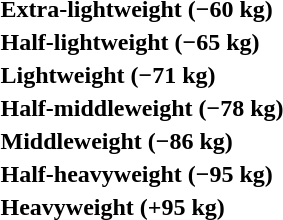<table>
<tr>
<th rowspan=2 style="text-align:left;">Extra-lightweight (−60 kg)</th>
<td rowspan=2></td>
<td rowspan=2></td>
<td></td>
</tr>
<tr>
<td></td>
</tr>
<tr>
<th rowspan=2 style="text-align:left;">Half-lightweight (−65 kg)</th>
<td rowspan=2></td>
<td rowspan=2></td>
<td></td>
</tr>
<tr>
<td></td>
</tr>
<tr>
<th rowspan=2 style="text-align:left;">Lightweight (−71 kg)</th>
<td rowspan=2></td>
<td rowspan=2></td>
<td></td>
</tr>
<tr>
<td></td>
</tr>
<tr>
<th rowspan=2 style="text-align:left;">Half-middleweight (−78 kg)</th>
<td rowspan=2></td>
<td rowspan=2></td>
<td></td>
</tr>
<tr>
<td></td>
</tr>
<tr>
<th rowspan=2 style="text-align:left;">Middleweight (−86 kg)</th>
<td rowspan=2></td>
<td rowspan=2></td>
<td></td>
</tr>
<tr>
<td></td>
</tr>
<tr>
<th rowspan=2 style="text-align:left;">Half-heavyweight (−95 kg)</th>
<td rowspan=2></td>
<td rowspan=2></td>
<td></td>
</tr>
<tr>
<td></td>
</tr>
<tr>
<th rowspan=2 style="text-align:left;">Heavyweight (+95 kg)</th>
<td rowspan=2></td>
<td rowspan=2></td>
<td></td>
</tr>
<tr>
<td></td>
</tr>
</table>
